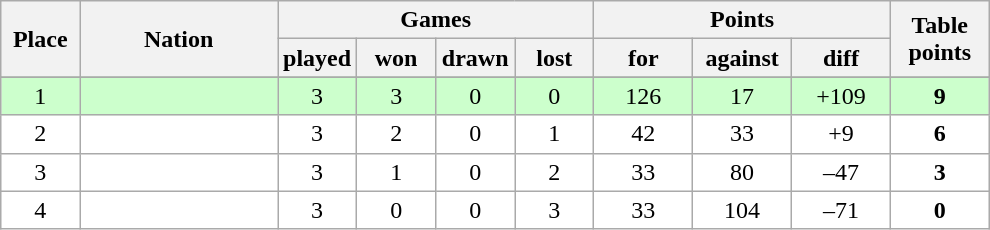<table class="wikitable">
<tr>
<th rowspan=2 width="8%">Place</th>
<th rowspan=2 width="20%">Nation</th>
<th colspan=4 width="32%">Games</th>
<th colspan=3 width="30%">Points</th>
<th rowspan=2 width="10%">Table<br>points</th>
</tr>
<tr>
<th width="8%">played</th>
<th width="8%">won</th>
<th width="8%">drawn</th>
<th width="8%">lost</th>
<th width="10%">for</th>
<th width="10%">against</th>
<th width="10%">diff</th>
</tr>
<tr>
</tr>
<tr bgcolor=ccffcc align=center>
<td>1</td>
<td align=left></td>
<td>3</td>
<td>3</td>
<td>0</td>
<td>0</td>
<td>126</td>
<td>17</td>
<td>+109</td>
<td><strong>9</strong></td>
</tr>
<tr bgcolor=#ffffff align=center>
<td>2</td>
<td align=left></td>
<td>3</td>
<td>2</td>
<td>0</td>
<td>1</td>
<td>42</td>
<td>33</td>
<td>+9</td>
<td><strong>6</strong></td>
</tr>
<tr bgcolor=#ffffff align=center>
<td>3</td>
<td align=left></td>
<td>3</td>
<td>1</td>
<td>0</td>
<td>2</td>
<td>33</td>
<td>80</td>
<td>–47</td>
<td><strong>3</strong></td>
</tr>
<tr bgcolor=#ffffff align=center>
<td>4</td>
<td align=left></td>
<td>3</td>
<td>0</td>
<td>0</td>
<td>3</td>
<td>33</td>
<td>104</td>
<td>–71</td>
<td><strong>0</strong></td>
</tr>
</table>
